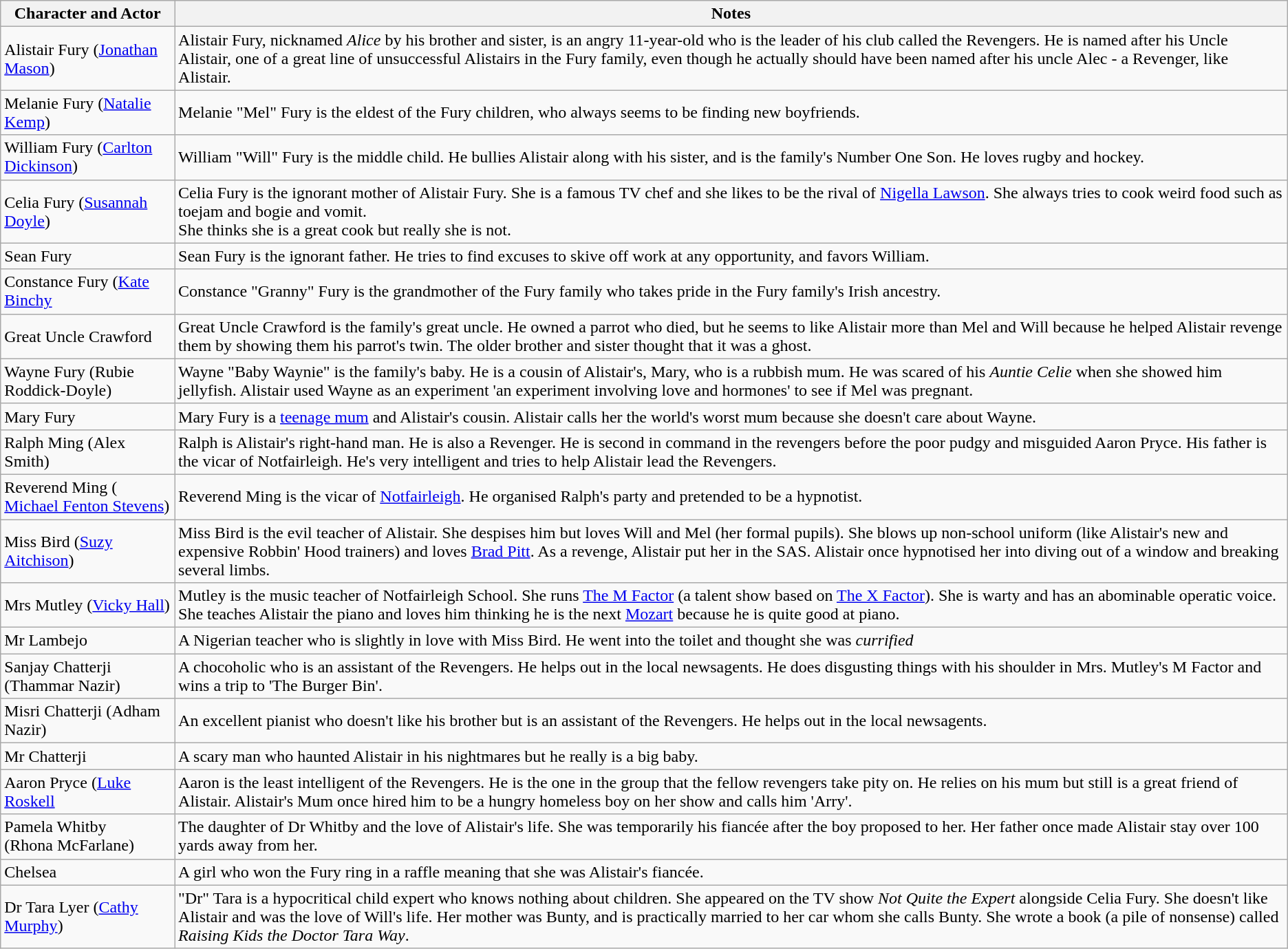<table class="wikitable">
<tr>
<th>Character and Actor</th>
<th>Notes</th>
</tr>
<tr>
<td>Alistair Fury (<a href='#'>Jonathan Mason</a>)</td>
<td>Alistair Fury, nicknamed <em>Alice</em> by his brother and sister, is an angry 11-year-old who is the leader of his club called the Revengers.   He is named after his Uncle Alistair, one of a great line of unsuccessful Alistairs in the Fury family, even though he actually should have been named after his uncle Alec - a Revenger, like Alistair.</td>
</tr>
<tr>
<td>Melanie Fury (<a href='#'>Natalie Kemp</a>)</td>
<td>Melanie "Mel" Fury is the eldest of the Fury children, who always seems to be finding new boyfriends.</td>
</tr>
<tr>
<td>William Fury (<a href='#'>Carlton Dickinson</a>)</td>
<td>William "Will" Fury is the middle child. He bullies Alistair along with his sister, and is the family's Number One Son.  He loves rugby and hockey.</td>
</tr>
<tr>
<td>Celia Fury (<a href='#'>Susannah Doyle</a>)</td>
<td>Celia Fury is the ignorant mother of Alistair Fury. She is a famous TV chef and she likes to be the rival of <a href='#'>Nigella Lawson</a>.  She always tries to cook weird food such as toejam and bogie and vomit.<br>She thinks she is a great cook but really she is not.</td>
</tr>
<tr>
<td>Sean Fury</td>
<td>Sean Fury is the ignorant father. He tries to find excuses to skive off work at any opportunity, and favors William.</td>
</tr>
<tr>
<td>Constance Fury (<a href='#'>Kate Binchy</a></td>
<td>Constance "Granny" Fury is the grandmother of the Fury family who takes pride in the Fury family's Irish ancestry.</td>
</tr>
<tr>
<td>Great Uncle Crawford</td>
<td>Great Uncle Crawford is the family's great uncle.  He owned a parrot who died, but he seems to like Alistair more than Mel and Will because he helped Alistair revenge them by showing them his parrot's twin.  The older brother and sister thought that it was a ghost.</td>
</tr>
<tr>
<td>Wayne Fury (Rubie Roddick-Doyle)</td>
<td>Wayne "Baby Waynie" is the family's baby.  He is a cousin of Alistair's, Mary, who is a rubbish mum.  He was scared of his <em>Auntie Celie</em> when she showed him jellyfish. Alistair used Wayne as an experiment 'an experiment involving love and hormones' to see if Mel was pregnant.</td>
</tr>
<tr>
<td>Mary Fury</td>
<td>Mary Fury is a <a href='#'>teenage mum</a> and Alistair's cousin. Alistair calls her the world's worst mum because she doesn't care about Wayne.</td>
</tr>
<tr>
<td>Ralph Ming (Alex Smith)</td>
<td>Ralph is Alistair's right-hand man.  He is also a Revenger. He is second in command in the revengers before the poor pudgy and misguided Aaron Pryce. His father is the vicar of Notfairleigh.  He's very intelligent and tries to help Alistair lead the Revengers.</td>
</tr>
<tr>
<td>Reverend Ming ( <a href='#'>Michael Fenton Stevens</a>)</td>
<td>Reverend Ming is the vicar of <a href='#'>Notfairleigh</a>.  He organised Ralph's party and pretended to be a hypnotist.</td>
</tr>
<tr>
<td>Miss Bird (<a href='#'>Suzy Aitchison</a>)</td>
<td>Miss Bird is the evil teacher of Alistair.  She despises him but loves Will and Mel (her formal pupils).   She blows up non-school uniform (like Alistair's new and expensive Robbin' Hood trainers) and loves <a href='#'>Brad Pitt</a>.   As a revenge, Alistair put her in the SAS. Alistair once hypnotised her into diving out of a window and breaking several limbs.</td>
</tr>
<tr>
<td>Mrs Mutley (<a href='#'>Vicky Hall</a>)</td>
<td>Mutley is the music teacher of Notfairleigh School.  She runs <a href='#'>The M Factor</a> (a talent show based on <a href='#'>The X Factor</a>).  She is warty and has an abominable operatic voice.  She teaches Alistair the piano and loves him thinking he is the next <a href='#'>Mozart</a> because he is quite good at piano.</td>
</tr>
<tr>
<td>Mr Lambejo</td>
<td>A Nigerian teacher who is slightly in love with Miss Bird.  He went into the toilet and thought she was <em>currified</em></td>
</tr>
<tr>
<td>Sanjay Chatterji (Thammar Nazir)</td>
<td>A chocoholic who is an assistant of the Revengers.  He helps out in the local newsagents. He does disgusting things with his shoulder in Mrs. Mutley's M Factor and wins a trip to 'The Burger Bin'.</td>
</tr>
<tr>
<td>Misri Chatterji (Adham Nazir)</td>
<td>An excellent pianist who doesn't like his brother but is an assistant of the Revengers.  He helps out in the local newsagents.</td>
</tr>
<tr>
<td>Mr Chatterji</td>
<td>A scary man who haunted Alistair in his nightmares but he really is a big baby.</td>
</tr>
<tr>
<td>Aaron Pryce (<a href='#'>Luke Roskell</a></td>
<td>Aaron is the least intelligent of the Revengers. He is the one in the group that the fellow revengers take pity on.  He relies on his mum but still is a great friend of Alistair. Alistair's Mum once hired him to be a hungry homeless boy  on her show and calls him 'Arry'.</td>
</tr>
<tr>
<td>Pamela Whitby<br>(Rhona McFarlane)</td>
<td>The daughter of Dr Whitby and the love of Alistair's life.  She was temporarily his fiancée after the boy proposed to her. Her father once made Alistair stay over 100 yards away from her.</td>
</tr>
<tr>
<td>Chelsea</td>
<td>A girl who won the Fury ring in a raffle meaning that she was Alistair's fiancée.</td>
</tr>
<tr>
<td>Dr Tara Lyer (<a href='#'>Cathy Murphy</a>)</td>
<td>"Dr" Tara is a hypocritical child expert who knows nothing about children.  She appeared on the TV show <em>Not Quite the Expert</em> alongside Celia Fury.   She doesn't like Alistair and was the love of Will's life.  Her mother was Bunty, and is practically married to her car whom she calls Bunty.  She wrote a book (a pile of nonsense) called <em>Raising Kids the Doctor Tara Way</em>.</td>
</tr>
</table>
